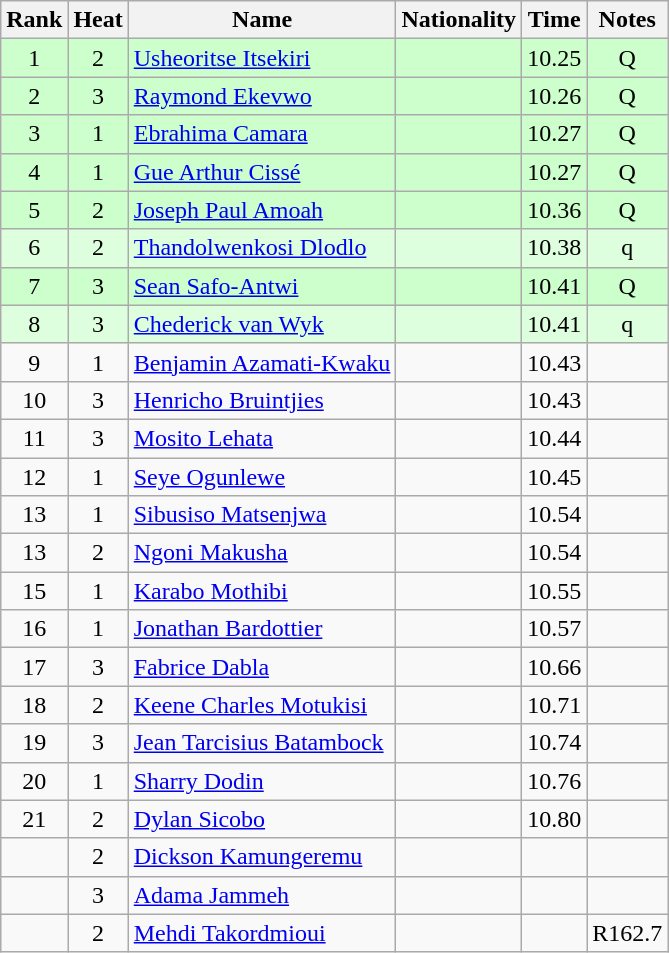<table class="wikitable sortable" style="text-align:center">
<tr>
<th>Rank</th>
<th>Heat</th>
<th>Name</th>
<th>Nationality</th>
<th>Time</th>
<th>Notes</th>
</tr>
<tr bgcolor=ccffcc>
<td>1</td>
<td>2</td>
<td align=left><a href='#'>Usheoritse Itsekiri</a></td>
<td align=left></td>
<td>10.25</td>
<td>Q</td>
</tr>
<tr bgcolor=ccffcc>
<td>2</td>
<td>3</td>
<td align=left><a href='#'>Raymond Ekevwo</a></td>
<td align=left></td>
<td>10.26</td>
<td>Q</td>
</tr>
<tr bgcolor=ccffcc>
<td>3</td>
<td>1</td>
<td align=left><a href='#'>Ebrahima Camara</a></td>
<td align=left></td>
<td>10.27</td>
<td>Q</td>
</tr>
<tr bgcolor=ccffcc>
<td>4</td>
<td>1</td>
<td align=left><a href='#'>Gue Arthur Cissé</a></td>
<td align=left></td>
<td>10.27</td>
<td>Q</td>
</tr>
<tr bgcolor=ccffcc>
<td>5</td>
<td>2</td>
<td align=left><a href='#'>Joseph Paul Amoah</a></td>
<td align=left></td>
<td>10.36</td>
<td>Q</td>
</tr>
<tr bgcolor=ddffdd>
<td>6</td>
<td>2</td>
<td align=left><a href='#'>Thandolwenkosi Dlodlo</a></td>
<td align=left></td>
<td>10.38</td>
<td>q</td>
</tr>
<tr bgcolor=ccffcc>
<td>7</td>
<td>3</td>
<td align=left><a href='#'>Sean Safo-Antwi</a></td>
<td align=left></td>
<td>10.41</td>
<td>Q</td>
</tr>
<tr bgcolor=ddffdd>
<td>8</td>
<td>3</td>
<td align=left><a href='#'>Chederick van Wyk</a></td>
<td align=left></td>
<td>10.41</td>
<td>q</td>
</tr>
<tr>
<td>9</td>
<td>1</td>
<td align=left><a href='#'>Benjamin Azamati-Kwaku</a></td>
<td align=left></td>
<td>10.43</td>
<td></td>
</tr>
<tr>
<td>10</td>
<td>3</td>
<td align=left><a href='#'>Henricho Bruintjies</a></td>
<td align=left></td>
<td>10.43</td>
<td></td>
</tr>
<tr>
<td>11</td>
<td>3</td>
<td align=left><a href='#'>Mosito Lehata</a></td>
<td align=left></td>
<td>10.44</td>
<td></td>
</tr>
<tr>
<td>12</td>
<td>1</td>
<td align=left><a href='#'>Seye Ogunlewe</a></td>
<td align=left></td>
<td>10.45</td>
<td></td>
</tr>
<tr>
<td>13</td>
<td>1</td>
<td align=left><a href='#'>Sibusiso Matsenjwa</a></td>
<td align=left></td>
<td>10.54</td>
<td></td>
</tr>
<tr>
<td>13</td>
<td>2</td>
<td align=left><a href='#'>Ngoni Makusha</a></td>
<td align=left></td>
<td>10.54</td>
<td></td>
</tr>
<tr>
<td>15</td>
<td>1</td>
<td align=left><a href='#'>Karabo Mothibi</a></td>
<td align=left></td>
<td>10.55</td>
<td></td>
</tr>
<tr>
<td>16</td>
<td>1</td>
<td align=left><a href='#'>Jonathan Bardottier</a></td>
<td align=left></td>
<td>10.57</td>
<td></td>
</tr>
<tr>
<td>17</td>
<td>3</td>
<td align=left><a href='#'>Fabrice Dabla</a></td>
<td align=left></td>
<td>10.66</td>
<td></td>
</tr>
<tr>
<td>18</td>
<td>2</td>
<td align=left><a href='#'>Keene Charles Motukisi</a></td>
<td align=left></td>
<td>10.71</td>
<td></td>
</tr>
<tr>
<td>19</td>
<td>3</td>
<td align=left><a href='#'>Jean Tarcisius Batambock</a></td>
<td align=left></td>
<td>10.74</td>
<td></td>
</tr>
<tr>
<td>20</td>
<td>1</td>
<td align=left><a href='#'>Sharry Dodin</a></td>
<td align=left></td>
<td>10.76</td>
<td></td>
</tr>
<tr>
<td>21</td>
<td>2</td>
<td align=left><a href='#'>Dylan Sicobo</a></td>
<td align=left></td>
<td>10.80</td>
<td></td>
</tr>
<tr>
<td></td>
<td>2</td>
<td align=left><a href='#'>Dickson Kamungeremu</a></td>
<td align=left></td>
<td></td>
<td></td>
</tr>
<tr>
<td></td>
<td>3</td>
<td align=left><a href='#'>Adama Jammeh</a></td>
<td align=left></td>
<td></td>
<td></td>
</tr>
<tr>
<td></td>
<td>2</td>
<td align=left><a href='#'>Mehdi Takordmioui</a></td>
<td align=left></td>
<td></td>
<td>R162.7</td>
</tr>
</table>
